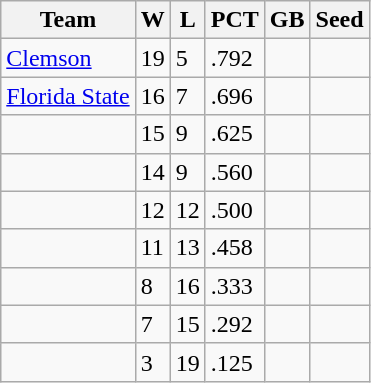<table class=wikitable>
<tr>
<th>Team</th>
<th>W</th>
<th>L</th>
<th>PCT</th>
<th>GB</th>
<th>Seed</th>
</tr>
<tr>
<td><a href='#'>Clemson</a></td>
<td>19</td>
<td>5</td>
<td>.792</td>
<td></td>
<td></td>
</tr>
<tr>
<td><a href='#'>Florida State</a></td>
<td>16</td>
<td>7</td>
<td>.696</td>
<td></td>
<td></td>
</tr>
<tr>
<td></td>
<td>15</td>
<td>9</td>
<td>.625</td>
<td></td>
<td></td>
</tr>
<tr>
<td></td>
<td>14</td>
<td>9</td>
<td>.560</td>
<td></td>
<td></td>
</tr>
<tr>
<td></td>
<td>12</td>
<td>12</td>
<td>.500</td>
<td></td>
<td></td>
</tr>
<tr>
<td></td>
<td>11</td>
<td>13</td>
<td>.458</td>
<td></td>
<td></td>
</tr>
<tr>
<td></td>
<td>8</td>
<td>16</td>
<td>.333</td>
<td></td>
<td></td>
</tr>
<tr>
<td></td>
<td>7</td>
<td>15</td>
<td>.292</td>
<td></td>
<td></td>
</tr>
<tr>
<td></td>
<td>3</td>
<td>19</td>
<td>.125</td>
<td></td>
<td></td>
</tr>
</table>
